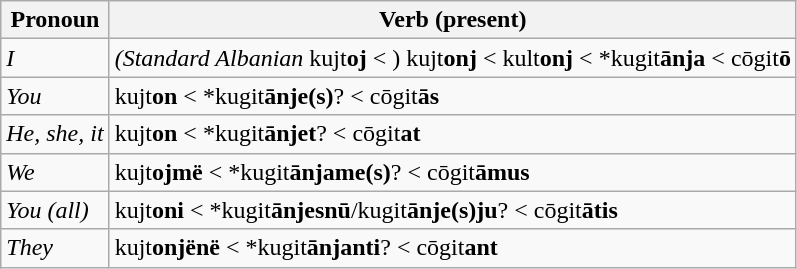<table class="wikitable">
<tr>
<th>Pronoun</th>
<th>Verb (present)</th>
</tr>
<tr>
<td><em>I</em></td>
<td><em>(Standard Albanian</em> kujt<strong>oj</strong> < ) kujt<strong>onj</strong> < kult<strong>onj</strong> < *kugit<strong>ānja</strong> < cōgit<strong>ō</strong></td>
</tr>
<tr>
<td><em>You</em></td>
<td>kujt<strong>on</strong> < *kugit<strong>ānje(s)</strong>? < cōgit<strong>ās</strong></td>
</tr>
<tr>
<td><em>He, she, it</em></td>
<td>kujt<strong>on</strong> < *kugit<strong>ānjet</strong>? < cōgit<strong>at</strong></td>
</tr>
<tr>
<td><em>We</em></td>
<td>kujt<strong>ojmë</strong> < *kugit<strong>ānjame(s)</strong>? < cōgit<strong>āmus</strong></td>
</tr>
<tr>
<td><em>You (all)</em></td>
<td>kujt<strong>oni</strong> < *kugit<strong>ānjesnū</strong>/kugit<strong>ānje(s)ju</strong>? < cōgit<strong>ātis</strong></td>
</tr>
<tr>
<td><em>They</em></td>
<td>kujt<strong>onjënë</strong> < *kugit<strong>ānjanti</strong>? < cōgit<strong>ant</strong></td>
</tr>
</table>
